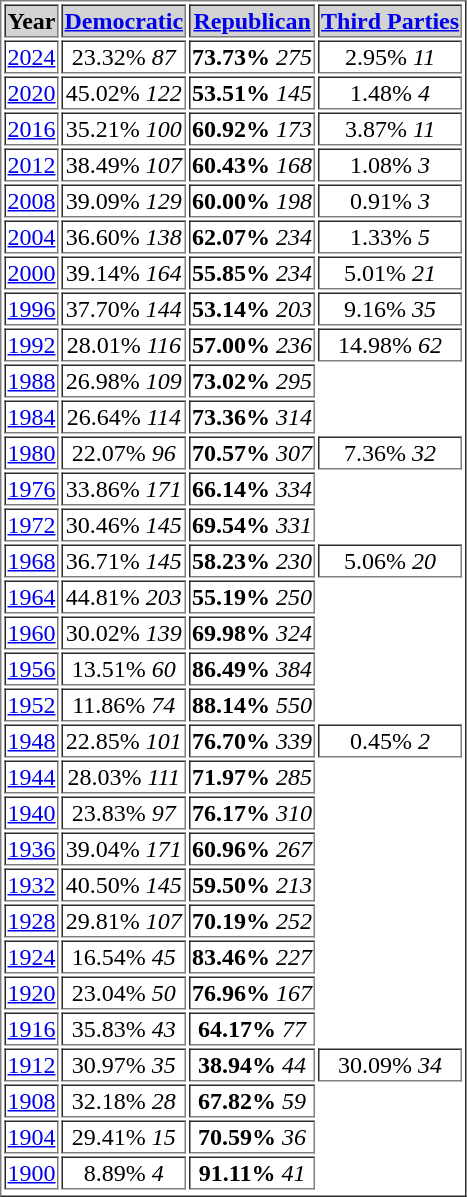<table border = “2”>
<tr style="background:lightgrey;">
<th>Year</th>
<th><a href='#'>Democratic</a></th>
<th><a href='#'>Republican</a></th>
<th><a href='#'>Third Parties</a></th>
</tr>
<tr>
<td align="center" ><a href='#'>2024</a></td>
<td align="center" >23.32% <em>87</em></td>
<td align="center" ><strong>73.73%</strong> <em>275</em></td>
<td align="center" >2.95% <em>11</em></td>
</tr>
<tr>
<td align="center" ><a href='#'>2020</a></td>
<td align="center" >45.02% <em>122</em></td>
<td align="center" ><strong>53.51%</strong> <em>145</em></td>
<td align="center" >1.48% <em>4</em></td>
</tr>
<tr>
<td align="center" ><a href='#'>2016</a></td>
<td align="center" >35.21% <em>100</em></td>
<td align="center" ><strong>60.92%</strong> <em>173</em></td>
<td align="center" >3.87% <em>11</em></td>
</tr>
<tr>
<td align="center" ><a href='#'>2012</a></td>
<td align="center" >38.49% <em>107</em></td>
<td align="center" ><strong>60.43%</strong> <em>168</em></td>
<td align="center" >1.08% <em>3</em></td>
</tr>
<tr>
<td align="center" ><a href='#'>2008</a></td>
<td align="center" >39.09% <em>129</em></td>
<td align="center" ><strong>60.00%</strong> <em>198</em></td>
<td align="center" >0.91% <em>3</em></td>
</tr>
<tr>
<td align="center" ><a href='#'>2004</a></td>
<td align="center" >36.60% <em>138</em></td>
<td align="center" ><strong>62.07%</strong> <em>234</em></td>
<td align="center" >1.33% <em>5</em></td>
</tr>
<tr>
<td align="center" ><a href='#'>2000</a></td>
<td align="center" >39.14% <em>164</em></td>
<td align="center" ><strong>55.85%</strong> <em>234</em></td>
<td align="center" >5.01% <em>21</em></td>
</tr>
<tr>
<td align="center" ><a href='#'>1996</a></td>
<td align="center" >37.70% <em>144</em></td>
<td align="center" ><strong>53.14%</strong> <em>203</em></td>
<td align="center" >9.16% <em>35</em></td>
</tr>
<tr>
<td align="center" ><a href='#'>1992</a></td>
<td align="center" >28.01% <em>116</em></td>
<td align="center" ><strong>57.00%</strong> <em>236</em></td>
<td align="center" >14.98% <em>62</em></td>
</tr>
<tr>
<td align="center" ><a href='#'>1988</a></td>
<td align="center" >26.98% <em>109</em></td>
<td align="center" ><strong>73.02%</strong> <em>295</em></td>
</tr>
<tr>
<td align="center" ><a href='#'>1984</a></td>
<td align="center" >26.64% <em>114</em></td>
<td align="center" ><strong>73.36%</strong> <em>314</em></td>
</tr>
<tr>
<td align="center" ><a href='#'>1980</a></td>
<td align="center" >22.07% <em>96</em></td>
<td align="center" ><strong>70.57%</strong> <em>307</em></td>
<td align="center" >7.36% <em>32</em></td>
</tr>
<tr>
<td align="center" ><a href='#'>1976</a></td>
<td align="center" >33.86% <em>171</em></td>
<td align="center" ><strong>66.14%</strong> <em>334</em></td>
</tr>
<tr>
<td align="center" ><a href='#'>1972</a></td>
<td align="center" >30.46% <em>145</em></td>
<td align="center" ><strong>69.54%</strong> <em>331</em></td>
</tr>
<tr>
<td align="center" ><a href='#'>1968</a></td>
<td align="center" >36.71% <em>145</em></td>
<td align="center" ><strong>58.23%</strong> <em>230</em></td>
<td align="center" >5.06% <em>20</em></td>
</tr>
<tr>
<td align="center" ><a href='#'>1964</a></td>
<td align="center" >44.81% <em>203</em></td>
<td align="center" ><strong>55.19%</strong> <em>250</em></td>
</tr>
<tr>
<td align="center" ><a href='#'>1960</a></td>
<td align="center" >30.02% <em>139</em></td>
<td align="center" ><strong>69.98%</strong> <em>324</em></td>
</tr>
<tr>
<td align="center" ><a href='#'>1956</a></td>
<td align="center" >13.51% <em>60</em></td>
<td align="center" ><strong>86.49%</strong> <em>384</em></td>
</tr>
<tr>
<td align="center" ><a href='#'>1952</a></td>
<td align="center" >11.86% <em>74</em></td>
<td align="center" ><strong>88.14%</strong> <em>550</em></td>
</tr>
<tr>
<td align="center" ><a href='#'>1948</a></td>
<td align="center" >22.85% <em>101</em></td>
<td align="center" ><strong>76.70%</strong> <em>339</em></td>
<td align="center" >0.45% <em>2</em></td>
</tr>
<tr>
<td align="center" ><a href='#'>1944</a></td>
<td align="center" >28.03% <em>111</em></td>
<td align="center" ><strong>71.97%</strong> <em>285</em></td>
</tr>
<tr>
<td align="center" ><a href='#'>1940</a></td>
<td align="center" >23.83% <em>97</em></td>
<td align="center" ><strong>76.17%</strong> <em>310</em></td>
</tr>
<tr>
<td align="center" ><a href='#'>1936</a></td>
<td align="center" >39.04% <em>171</em></td>
<td align="center" ><strong>60.96%</strong> <em>267</em></td>
</tr>
<tr>
<td align="center" ><a href='#'>1932</a></td>
<td align="center" >40.50% <em>145</em></td>
<td align="center" ><strong>59.50%</strong> <em>213</em></td>
</tr>
<tr>
<td align="center" ><a href='#'>1928</a></td>
<td align="center" >29.81% <em>107</em></td>
<td align="center" ><strong>70.19%</strong> <em>252</em></td>
</tr>
<tr>
<td align="center" ><a href='#'>1924</a></td>
<td align="center" >16.54% <em>45</em></td>
<td align="center" ><strong>83.46%</strong> <em>227</em></td>
</tr>
<tr>
<td align="center" ><a href='#'>1920</a></td>
<td align="center" >23.04% <em>50</em></td>
<td align="center" ><strong>76.96%</strong> <em>167</em></td>
</tr>
<tr>
<td align="center" ><a href='#'>1916</a></td>
<td align="center" >35.83% <em>43</em></td>
<td align="center" ><strong>64.17%</strong> <em>77</em></td>
</tr>
<tr>
<td align="center" ><a href='#'>1912</a></td>
<td align="center" >30.97% <em>35</em></td>
<td align="center" ><strong>38.94%</strong> <em>44</em></td>
<td align="center" >30.09% <em>34</em></td>
</tr>
<tr>
<td align="center" ><a href='#'>1908</a></td>
<td align="center" >32.18% <em>28</em></td>
<td align="center" ><strong>67.82%</strong> <em>59</em></td>
</tr>
<tr>
<td align="center" ><a href='#'>1904</a></td>
<td align="center" >29.41% <em>15</em></td>
<td align="center" ><strong>70.59%</strong> <em>36</em></td>
</tr>
<tr>
<td align="center" ><a href='#'>1900</a></td>
<td align="center" >8.89% <em>4</em></td>
<td align="center" ><strong>91.11%</strong> <em>41</em></td>
</tr>
<tr>
</tr>
</table>
